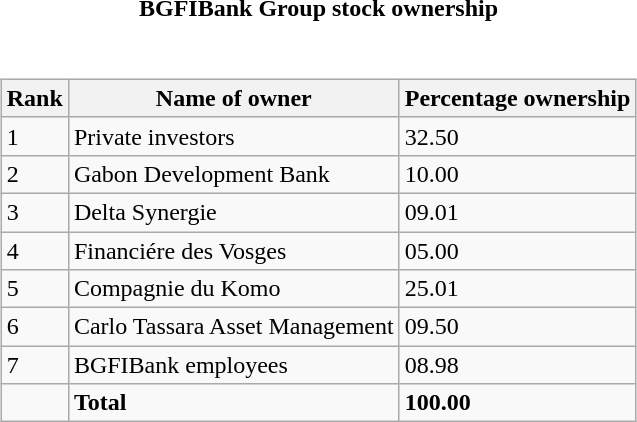<table style="font-size:100%;">
<tr>
<td width="100%" align="center"><strong>BGFIBank Group stock ownership</strong></td>
</tr>
<tr valign="top">
<td><br><table class="wikitable sortable" style="margin-left:auto;margin-right:auto">
<tr>
<th style="width:2em;">Rank</th>
<th>Name of owner</th>
<th>Percentage ownership</th>
</tr>
<tr>
<td>1</td>
<td>Private investors</td>
<td>32.50</td>
</tr>
<tr>
<td>2</td>
<td>Gabon Development Bank</td>
<td>10.00</td>
</tr>
<tr>
<td>3</td>
<td>Delta Synergie</td>
<td>09.01</td>
</tr>
<tr>
<td>4</td>
<td>Financiére des Vosges</td>
<td>05.00</td>
</tr>
<tr>
<td>5</td>
<td>Compagnie du Komo</td>
<td>25.01</td>
</tr>
<tr>
<td>6</td>
<td>Carlo Tassara Asset Management</td>
<td>09.50</td>
</tr>
<tr>
<td>7</td>
<td>BGFIBank employees</td>
<td>08.98</td>
</tr>
<tr>
<td></td>
<td><strong>Total</strong></td>
<td><strong>100.00</strong></td>
</tr>
</table>
</td>
</tr>
<tr>
</tr>
</table>
